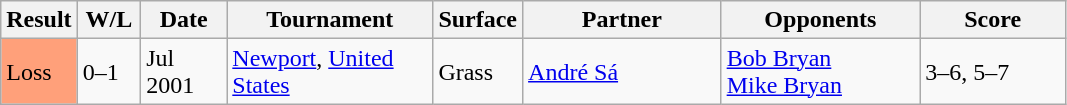<table class="sortable wikitable">
<tr>
<th style="width:40px">Result</th>
<th style="width:35px" class="unsortable">W/L</th>
<th style="width:50px">Date</th>
<th style="width:130px">Tournament</th>
<th style="width:50px">Surface</th>
<th style="width:125px">Partner</th>
<th style="width:125px">Opponents</th>
<th style="width:90px" class="unsortable">Score</th>
</tr>
<tr>
<td style="background:#ffa07a;">Loss</td>
<td>0–1</td>
<td>Jul 2001</td>
<td><a href='#'>Newport</a>, <a href='#'>United States</a></td>
<td>Grass</td>
<td> <a href='#'>André Sá</a></td>
<td> <a href='#'>Bob Bryan</a><br> <a href='#'>Mike Bryan</a></td>
<td>3–6, 5–7</td>
</tr>
</table>
